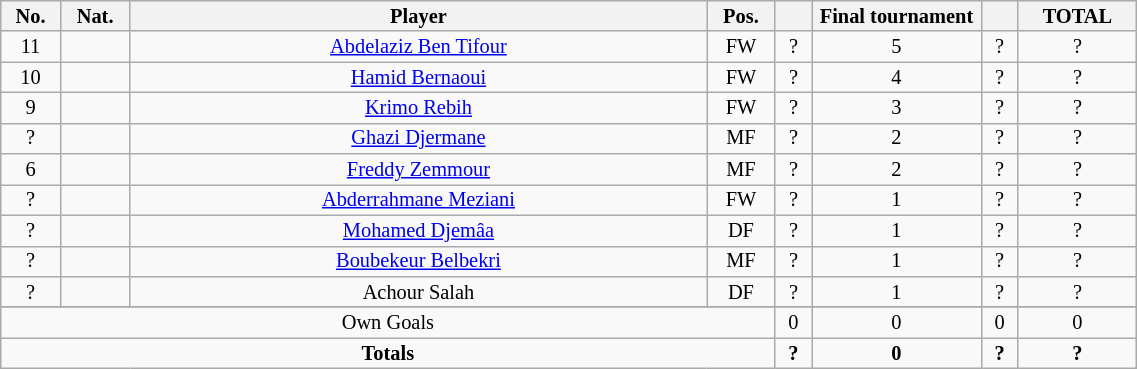<table class="wikitable sortable alternance"  style="font-size:85%; text-align:center; line-height:14px; width:60%;">
<tr>
<th width=10><strong>No.</strong></th>
<th width=10><strong>Nat.</strong></th>
<th width=250><strong>Player</strong></th>
<th width=10><strong>Pos.</strong></th>
<th width=10></th>
<th width=10>Final tournament</th>
<th width=10></th>
<th width=10>TOTAL</th>
</tr>
<tr>
<td>11</td>
<td></td>
<td><a href='#'>Abdelaziz Ben Tifour</a></td>
<td>FW</td>
<td>?</td>
<td>5</td>
<td>?</td>
<td>?</td>
</tr>
<tr>
<td>10</td>
<td></td>
<td><a href='#'>Hamid Bernaoui</a></td>
<td>FW</td>
<td>?</td>
<td>4</td>
<td>?</td>
<td>?</td>
</tr>
<tr>
<td>9</td>
<td></td>
<td><a href='#'>Krimo Rebih</a></td>
<td>FW</td>
<td>?</td>
<td>3</td>
<td>?</td>
<td>?</td>
</tr>
<tr>
<td>?</td>
<td></td>
<td><a href='#'>Ghazi Djermane</a></td>
<td>MF</td>
<td>?</td>
<td>2</td>
<td>?</td>
<td>?</td>
</tr>
<tr>
<td>6</td>
<td></td>
<td><a href='#'>Freddy Zemmour</a></td>
<td>MF</td>
<td>?</td>
<td>2</td>
<td>?</td>
<td>?</td>
</tr>
<tr>
<td>?</td>
<td></td>
<td><a href='#'>Abderrahmane Meziani</a></td>
<td>FW</td>
<td>?</td>
<td>1</td>
<td>?</td>
<td>?</td>
</tr>
<tr>
<td>?</td>
<td></td>
<td><a href='#'>Mohamed Djemâa</a></td>
<td>DF</td>
<td>?</td>
<td>1</td>
<td>?</td>
<td>?</td>
</tr>
<tr>
<td>?</td>
<td></td>
<td><a href='#'>Boubekeur Belbekri</a></td>
<td>MF</td>
<td>?</td>
<td>1</td>
<td>?</td>
<td>?</td>
</tr>
<tr>
<td>?</td>
<td></td>
<td>Achour Salah</td>
<td>DF</td>
<td>?</td>
<td>1</td>
<td>?</td>
<td>?</td>
</tr>
<tr>
</tr>
<tr class="sortbottom">
<td colspan="4">Own Goals</td>
<td>0</td>
<td>0</td>
<td>0</td>
<td>0</td>
</tr>
<tr class="sortbottom">
<td colspan="4"><strong>Totals</strong></td>
<td><strong>?</strong></td>
<td><strong>0</strong></td>
<td><strong>?</strong></td>
<td><strong>?</strong></td>
</tr>
</table>
